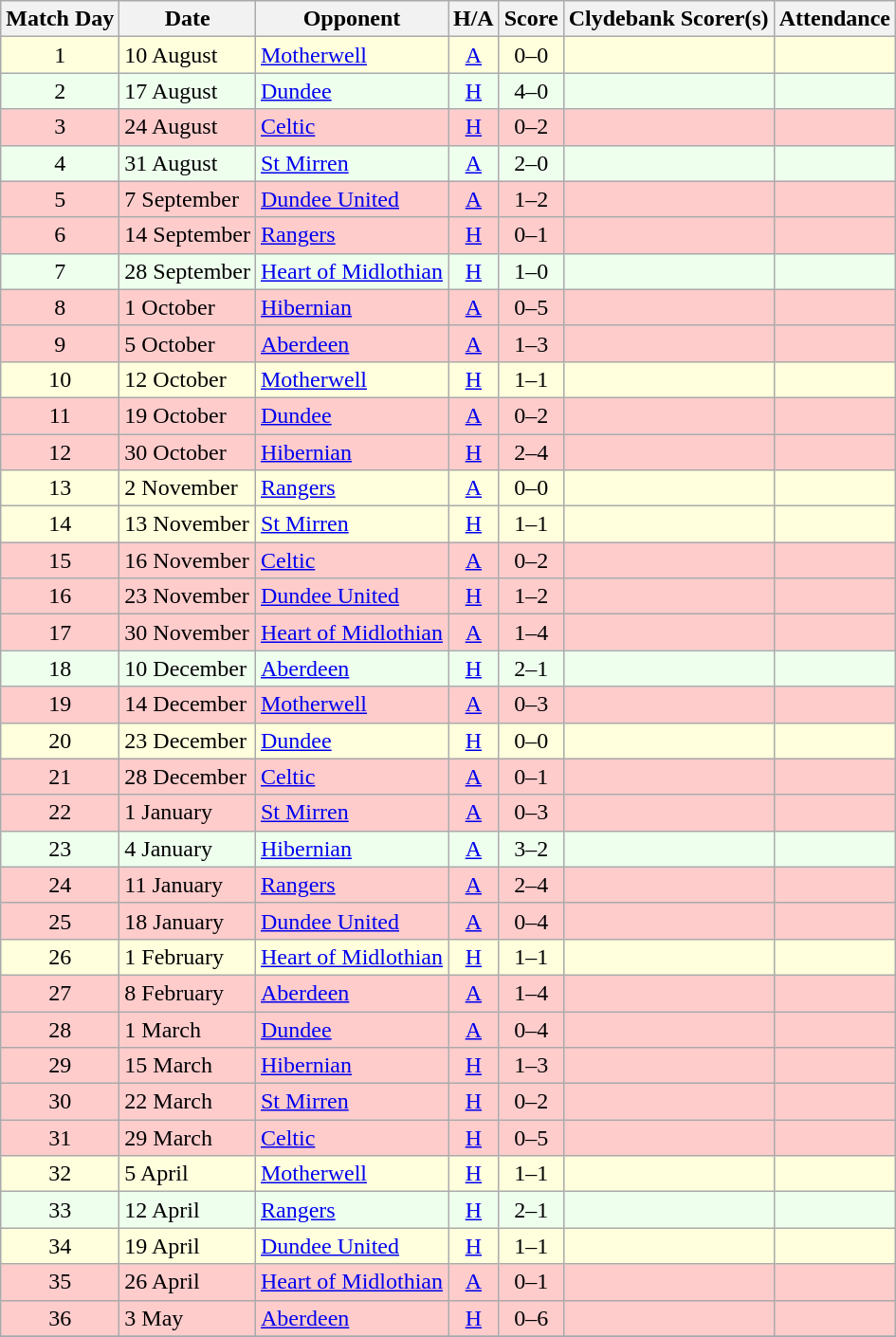<table class="wikitable" style="text-align:center">
<tr>
<th>Match Day</th>
<th>Date</th>
<th>Opponent</th>
<th>H/A</th>
<th>Score</th>
<th>Clydebank Scorer(s)</th>
<th>Attendance</th>
</tr>
<tr bgcolor=#FFFFDD>
<td>1</td>
<td align=left>10 August</td>
<td align=left><a href='#'>Motherwell</a></td>
<td><a href='#'>A</a></td>
<td>0–0</td>
<td align=left></td>
<td></td>
</tr>
<tr bgcolor=#EEFFEE>
<td>2</td>
<td align=left>17 August</td>
<td align=left><a href='#'>Dundee</a></td>
<td><a href='#'>H</a></td>
<td>4–0</td>
<td align=left></td>
<td></td>
</tr>
<tr bgcolor=#FFCCCC>
<td>3</td>
<td align=left>24 August</td>
<td align=left><a href='#'>Celtic</a></td>
<td><a href='#'>H</a></td>
<td>0–2</td>
<td align=left></td>
<td></td>
</tr>
<tr bgcolor=#EEFFEE>
<td>4</td>
<td align=left>31 August</td>
<td align=left><a href='#'>St Mirren</a></td>
<td><a href='#'>A</a></td>
<td>2–0</td>
<td align=left></td>
<td></td>
</tr>
<tr bgcolor=#FFCCCC>
<td>5</td>
<td align=left>7 September</td>
<td align=left><a href='#'>Dundee United</a></td>
<td><a href='#'>A</a></td>
<td>1–2</td>
<td align=left></td>
<td></td>
</tr>
<tr bgcolor=#FFCCCC>
<td>6</td>
<td align=left>14 September</td>
<td align=left><a href='#'>Rangers</a></td>
<td><a href='#'>H</a></td>
<td>0–1</td>
<td align=left></td>
<td></td>
</tr>
<tr bgcolor=#EEFFEE>
<td>7</td>
<td align=left>28 September</td>
<td align=left><a href='#'>Heart of Midlothian</a></td>
<td><a href='#'>H</a></td>
<td>1–0</td>
<td align=left></td>
<td></td>
</tr>
<tr bgcolor=#FFCCCC>
<td>8</td>
<td align=left>1 October</td>
<td align=left><a href='#'>Hibernian</a></td>
<td><a href='#'>A</a></td>
<td>0–5</td>
<td align=left></td>
<td></td>
</tr>
<tr bgcolor=#FFCCCC>
<td>9</td>
<td align=left>5 October</td>
<td align=left><a href='#'>Aberdeen</a></td>
<td><a href='#'>A</a></td>
<td>1–3</td>
<td align=left></td>
<td></td>
</tr>
<tr bgcolor=#FFFFDD>
<td>10</td>
<td align=left>12 October</td>
<td align=left><a href='#'>Motherwell</a></td>
<td><a href='#'>H</a></td>
<td>1–1</td>
<td align=left></td>
<td></td>
</tr>
<tr bgcolor=#FFCCCC>
<td>11</td>
<td align=left>19 October</td>
<td align=left><a href='#'>Dundee</a></td>
<td><a href='#'>A</a></td>
<td>0–2</td>
<td align=left></td>
<td></td>
</tr>
<tr bgcolor=#FFCCCC>
<td>12</td>
<td align=left>30 October</td>
<td align=left><a href='#'>Hibernian</a></td>
<td><a href='#'>H</a></td>
<td>2–4</td>
<td align=left></td>
<td></td>
</tr>
<tr bgcolor=#FFFFDD>
<td>13</td>
<td align=left>2 November</td>
<td align=left><a href='#'>Rangers</a></td>
<td><a href='#'>A</a></td>
<td>0–0</td>
<td align=left></td>
<td></td>
</tr>
<tr bgcolor=#FFFFDD>
<td>14</td>
<td align=left>13 November</td>
<td align=left><a href='#'>St Mirren</a></td>
<td><a href='#'>H</a></td>
<td>1–1</td>
<td align=left></td>
<td></td>
</tr>
<tr bgcolor=#FFCCCC>
<td>15</td>
<td align=left>16 November</td>
<td align=left><a href='#'>Celtic</a></td>
<td><a href='#'>A</a></td>
<td>0–2</td>
<td align=left></td>
<td></td>
</tr>
<tr bgcolor=#FFCCCC>
<td>16</td>
<td align=left>23 November</td>
<td align=left><a href='#'>Dundee United</a></td>
<td><a href='#'>H</a></td>
<td>1–2</td>
<td align=left></td>
<td></td>
</tr>
<tr bgcolor=#FFCCCC>
<td>17</td>
<td align=left>30 November</td>
<td align=left><a href='#'>Heart of Midlothian</a></td>
<td><a href='#'>A</a></td>
<td>1–4</td>
<td align=left></td>
<td></td>
</tr>
<tr bgcolor=#EEFFEE>
<td>18</td>
<td align=left>10 December</td>
<td align=left><a href='#'>Aberdeen</a></td>
<td><a href='#'>H</a></td>
<td>2–1</td>
<td align=left></td>
<td></td>
</tr>
<tr bgcolor=#FFCCCC>
<td>19</td>
<td align=left>14 December</td>
<td align=left><a href='#'>Motherwell</a></td>
<td><a href='#'>A</a></td>
<td>0–3</td>
<td align=left></td>
<td></td>
</tr>
<tr bgcolor=#FFFFDD>
<td>20</td>
<td align=left>23 December</td>
<td align=left><a href='#'>Dundee</a></td>
<td><a href='#'>H</a></td>
<td>0–0</td>
<td align=left></td>
<td></td>
</tr>
<tr bgcolor=#FFCCCC>
<td>21</td>
<td align=left>28 December</td>
<td align=left><a href='#'>Celtic</a></td>
<td><a href='#'>A</a></td>
<td>0–1</td>
<td align=left></td>
<td></td>
</tr>
<tr bgcolor=#FFCCCC>
<td>22</td>
<td align=left>1 January</td>
<td align=left><a href='#'>St Mirren</a></td>
<td><a href='#'>A</a></td>
<td>0–3</td>
<td align=left></td>
<td></td>
</tr>
<tr bgcolor=#EEFFEE>
<td>23</td>
<td align=left>4 January</td>
<td align=left><a href='#'>Hibernian</a></td>
<td><a href='#'>A</a></td>
<td>3–2</td>
<td align=left></td>
<td></td>
</tr>
<tr bgcolor=#FFCCCC>
<td>24</td>
<td align=left>11 January</td>
<td align=left><a href='#'>Rangers</a></td>
<td><a href='#'>A</a></td>
<td>2–4</td>
<td align=left></td>
<td></td>
</tr>
<tr bgcolor=#FFCCCC>
<td>25</td>
<td align=left>18 January</td>
<td align=left><a href='#'>Dundee United</a></td>
<td><a href='#'>A</a></td>
<td>0–4</td>
<td align=left></td>
<td></td>
</tr>
<tr bgcolor=#FFFFDD>
<td>26</td>
<td align=left>1 February</td>
<td align=left><a href='#'>Heart of Midlothian</a></td>
<td><a href='#'>H</a></td>
<td>1–1</td>
<td align=left></td>
<td></td>
</tr>
<tr bgcolor=#FFCCCC>
<td>27</td>
<td align=left>8 February</td>
<td align=left><a href='#'>Aberdeen</a></td>
<td><a href='#'>A</a></td>
<td>1–4</td>
<td align=left></td>
<td></td>
</tr>
<tr bgcolor=#FFCCCC>
<td>28</td>
<td align=left>1 March</td>
<td align=left><a href='#'>Dundee</a></td>
<td><a href='#'>A</a></td>
<td>0–4</td>
<td align=left></td>
<td></td>
</tr>
<tr bgcolor=#FFCCCC>
<td>29</td>
<td align=left>15 March</td>
<td align=left><a href='#'>Hibernian</a></td>
<td><a href='#'>H</a></td>
<td>1–3</td>
<td align=left></td>
<td></td>
</tr>
<tr bgcolor=#FFCCCC>
<td>30</td>
<td align=left>22 March</td>
<td align=left><a href='#'>St Mirren</a></td>
<td><a href='#'>H</a></td>
<td>0–2</td>
<td align=left></td>
<td></td>
</tr>
<tr bgcolor=#FFCCCC>
<td>31</td>
<td align=left>29 March</td>
<td align=left><a href='#'>Celtic</a></td>
<td><a href='#'>H</a></td>
<td>0–5</td>
<td align=left></td>
<td></td>
</tr>
<tr bgcolor=#FFFFDD>
<td>32</td>
<td align=left>5 April</td>
<td align=left><a href='#'>Motherwell</a></td>
<td><a href='#'>H</a></td>
<td>1–1</td>
<td align=left></td>
<td></td>
</tr>
<tr bgcolor=#EEFFEE>
<td>33</td>
<td align=left>12 April</td>
<td align=left><a href='#'>Rangers</a></td>
<td><a href='#'>H</a></td>
<td>2–1</td>
<td align=left></td>
<td></td>
</tr>
<tr bgcolor=#FFFFDD>
<td>34</td>
<td align=left>19 April</td>
<td align=left><a href='#'>Dundee United</a></td>
<td><a href='#'>H</a></td>
<td>1–1</td>
<td align=left></td>
<td></td>
</tr>
<tr bgcolor=#FFCCCC>
<td>35</td>
<td align=left>26 April</td>
<td align=left><a href='#'>Heart of Midlothian</a></td>
<td><a href='#'>A</a></td>
<td>0–1</td>
<td align=left></td>
<td></td>
</tr>
<tr bgcolor=#FFCCCC>
<td>36</td>
<td align=left>3 May</td>
<td align=left><a href='#'>Aberdeen</a></td>
<td><a href='#'>H</a></td>
<td>0–6</td>
<td align=left></td>
<td></td>
</tr>
<tr>
</tr>
</table>
